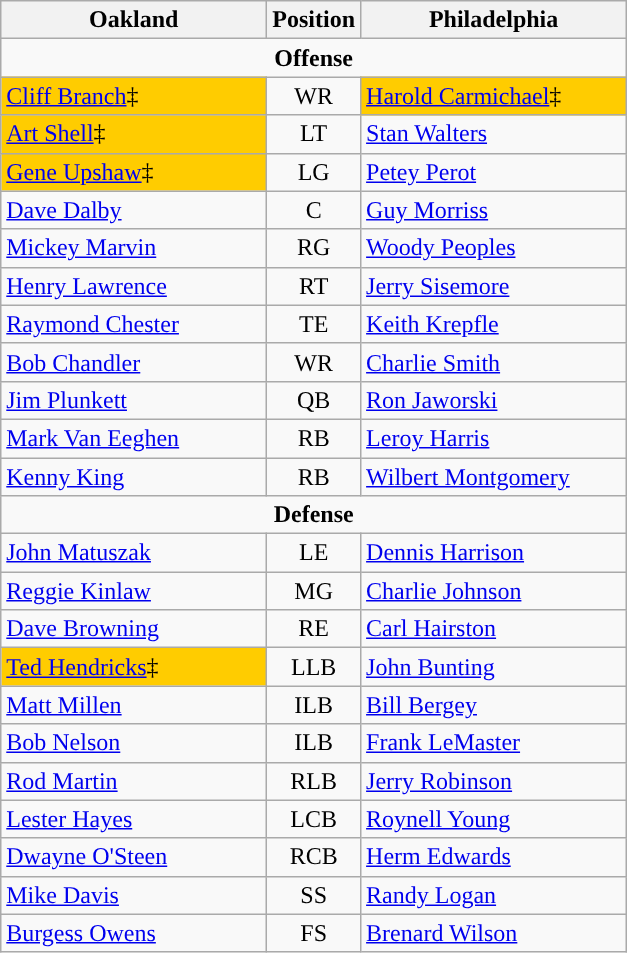<table class=wikitable>
<tr>
<th width=170px">Oakland</th>
<th>Position</th>
<th width=170px">Philadelphia</th>
</tr>
<tr>
<td colspan=3 style="text-align:center;"><strong>Offense</strong></td>
</tr>
<tr>
<td bgcolor="#FFCC00"><a href='#'>Cliff Branch</a>‡</td>
<td style="text-align:center;">WR</td>
<td bgcolor="#FFCC00"><a href='#'>Harold Carmichael</a>‡</td>
</tr>
<tr>
<td bgcolor="#FFCC00"><a href='#'>Art Shell</a>‡</td>
<td style="text-align:center;">LT</td>
<td><a href='#'>Stan Walters</a></td>
</tr>
<tr>
<td bgcolor="#FFCC00"><a href='#'>Gene Upshaw</a>‡</td>
<td style="text-align:center;">LG</td>
<td><a href='#'>Petey Perot</a></td>
</tr>
<tr>
<td><a href='#'>Dave Dalby</a></td>
<td style="text-align:center;">C</td>
<td><a href='#'>Guy Morriss</a></td>
</tr>
<tr>
<td><a href='#'>Mickey Marvin</a></td>
<td style="text-align:center;">RG</td>
<td><a href='#'>Woody Peoples</a></td>
</tr>
<tr>
<td><a href='#'>Henry Lawrence</a></td>
<td style="text-align:center;">RT</td>
<td><a href='#'>Jerry Sisemore</a></td>
</tr>
<tr>
<td><a href='#'>Raymond Chester</a></td>
<td style="text-align:center;">TE</td>
<td><a href='#'>Keith Krepfle</a></td>
</tr>
<tr>
<td><a href='#'>Bob Chandler</a></td>
<td style="text-align:center;">WR</td>
<td><a href='#'>Charlie Smith</a></td>
</tr>
<tr>
<td><a href='#'>Jim Plunkett</a></td>
<td style="text-align:center;">QB</td>
<td><a href='#'>Ron Jaworski</a></td>
</tr>
<tr>
<td><a href='#'>Mark Van Eeghen</a></td>
<td style="text-align:center;">RB</td>
<td><a href='#'>Leroy Harris</a></td>
</tr>
<tr>
<td><a href='#'>Kenny King</a></td>
<td style="text-align:center;">RB</td>
<td><a href='#'>Wilbert Montgomery</a></td>
</tr>
<tr>
<td colspan=3 style="text-align:center;"><strong>Defense</strong></td>
</tr>
<tr>
<td><a href='#'>John Matuszak</a></td>
<td style="text-align:center;">LE</td>
<td><a href='#'>Dennis Harrison</a></td>
</tr>
<tr>
<td><a href='#'>Reggie Kinlaw</a></td>
<td style="text-align:center;">MG</td>
<td><a href='#'>Charlie Johnson</a></td>
</tr>
<tr>
<td><a href='#'>Dave Browning</a></td>
<td style="text-align:center;">RE</td>
<td><a href='#'>Carl Hairston</a></td>
</tr>
<tr>
<td bgcolor="#FFCC00"><a href='#'>Ted Hendricks</a>‡</td>
<td style="text-align:center;">LLB</td>
<td><a href='#'>John Bunting</a></td>
</tr>
<tr>
<td><a href='#'>Matt Millen</a></td>
<td style="text-align:center;">ILB</td>
<td><a href='#'>Bill Bergey</a></td>
</tr>
<tr>
<td><a href='#'>Bob Nelson</a></td>
<td style="text-align:center;">ILB</td>
<td><a href='#'>Frank LeMaster</a></td>
</tr>
<tr>
<td><a href='#'>Rod Martin</a></td>
<td style="text-align:center;">RLB</td>
<td><a href='#'>Jerry Robinson</a></td>
</tr>
<tr>
<td><a href='#'>Lester Hayes</a></td>
<td style="text-align:center;">LCB</td>
<td><a href='#'>Roynell Young</a></td>
</tr>
<tr>
<td><a href='#'>Dwayne O'Steen</a></td>
<td style="text-align:center;">RCB</td>
<td><a href='#'>Herm Edwards</a></td>
</tr>
<tr>
<td><a href='#'>Mike Davis</a></td>
<td style="text-align:center;">SS</td>
<td><a href='#'>Randy Logan</a></td>
</tr>
<tr>
<td><a href='#'>Burgess Owens</a></td>
<td style="text-align:center;">FS</td>
<td><a href='#'>Brenard Wilson</a></td>
</tr>
</table>
